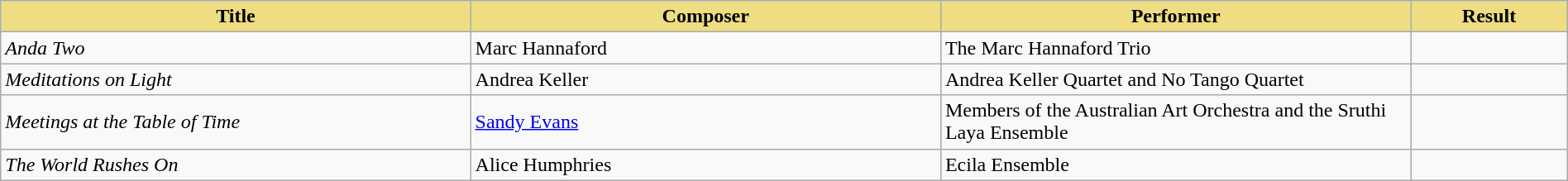<table class="wikitable" width=100%>
<tr>
<th style="width:30%;background:#EEDD82;">Title</th>
<th style="width:30%;background:#EEDD82;">Composer</th>
<th style="width:30%;background:#EEDD82;">Performer</th>
<th style="width:10%;background:#EEDD82;">Result<br></th>
</tr>
<tr>
<td><em>Anda Two</em></td>
<td>Marc Hannaford</td>
<td>The Marc Hannaford Trio</td>
<td></td>
</tr>
<tr>
<td><em>Meditations on Light</em></td>
<td>Andrea Keller</td>
<td>Andrea Keller Quartet and No Tango Quartet</td>
<td></td>
</tr>
<tr>
<td><em>Meetings at the Table of Time</em></td>
<td><a href='#'>Sandy Evans</a></td>
<td>Members of the Australian Art Orchestra and the Sruthi Laya Ensemble</td>
<td></td>
</tr>
<tr>
<td><em>The World Rushes On</em></td>
<td>Alice Humphries</td>
<td>Ecila Ensemble</td>
<td></td>
</tr>
</table>
